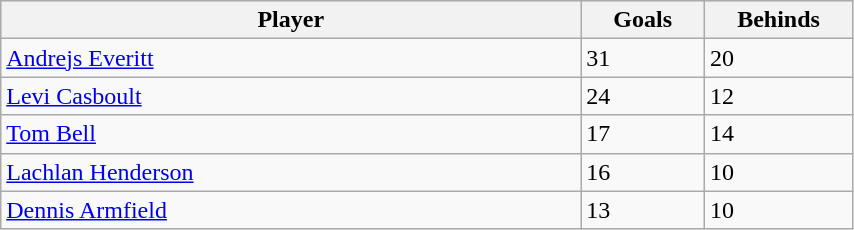<table class="wikitable sortable" style="width:45%;">
<tr style="background:#efefef;">
<th style="width:30%;">Player</th>
<th width=5%>Goals</th>
<th width=5%>Behinds</th>
</tr>
<tr>
<td><a href='#'>Andrejs Everitt</a></td>
<td>31</td>
<td>20</td>
</tr>
<tr>
<td><a href='#'>Levi Casboult</a></td>
<td>24</td>
<td>12</td>
</tr>
<tr>
<td><a href='#'>Tom Bell</a></td>
<td>17</td>
<td>14</td>
</tr>
<tr>
<td><a href='#'>Lachlan Henderson</a></td>
<td>16</td>
<td>10</td>
</tr>
<tr>
<td><a href='#'>Dennis Armfield</a></td>
<td>13</td>
<td>10</td>
</tr>
</table>
